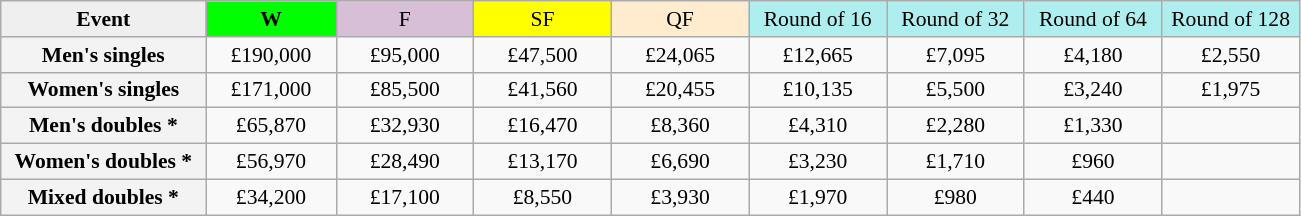<table class=wikitable style=font-size:90%;text-align:center>
<tr>
<td style="width:130px; background:#efefef;"><strong>Event</strong></td>
<td style="width:80px; background:lime;"><strong>W</strong></td>
<td style="width:85px; background:thistle;">F</td>
<td style="width:85px; background:#ff0;">SF</td>
<td style="width:85px; background:#ffebcd;">QF</td>
<td style="width:85px; background:#afeeee;">Round of 16</td>
<td style="width:85px; background:#afeeee;">Round of 32</td>
<td style="width:85px; background:#afeeee;">Round of 64</td>
<td style="width:85px; background:#afeeee;">Round of 128</td>
</tr>
<tr>
<td style="background:#f3f3f3;"><strong>Men's singles</strong></td>
<td>£190,000</td>
<td>£95,000</td>
<td>£47,500</td>
<td>£24,065</td>
<td>£12,665</td>
<td>£7,095</td>
<td>£4,180</td>
<td>£2,550</td>
</tr>
<tr>
<td style="background:#f3f3f3;"><strong>Women's singles</strong></td>
<td>£171,000</td>
<td>£85,500</td>
<td>£41,560</td>
<td>£20,455</td>
<td>£10,135</td>
<td>£5,500</td>
<td>£3,240</td>
<td>£1,975</td>
</tr>
<tr>
<td style="background:#f3f3f3;"><strong>Men's doubles *</strong></td>
<td>£65,870</td>
<td>£32,930</td>
<td>£16,470</td>
<td>£8,360</td>
<td>£4,310</td>
<td>£2,280</td>
<td>£1,330</td>
<td></td>
</tr>
<tr>
<td style="background:#f3f3f3;"><strong>Women's doubles *</strong></td>
<td>£56,970</td>
<td>£28,490</td>
<td>£13,170</td>
<td>£6,690</td>
<td>£3,230</td>
<td>£1,710</td>
<td>£960</td>
<td></td>
</tr>
<tr>
<td style="background:#f3f3f3;"><strong>Mixed doubles *</strong></td>
<td>£34,200</td>
<td>£17,100</td>
<td>£8,550</td>
<td>£3,930</td>
<td>£1,970</td>
<td>£980</td>
<td>£440</td>
<td></td>
</tr>
</table>
